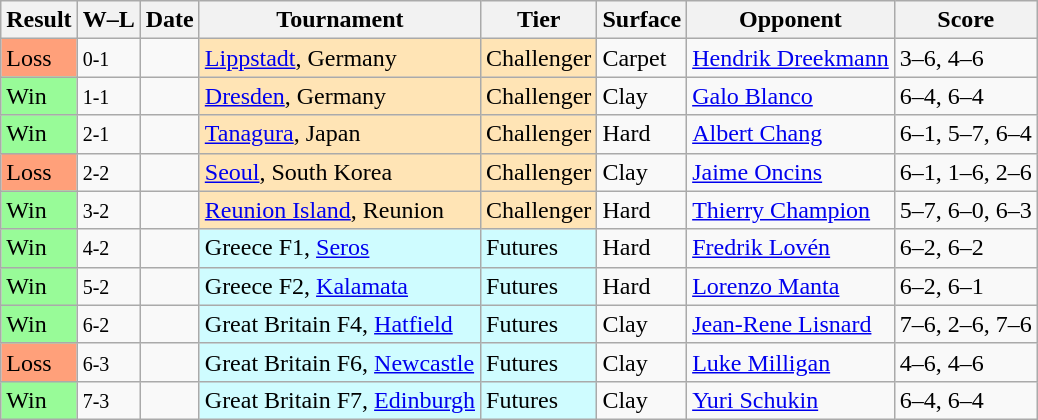<table class="sortable wikitable">
<tr>
<th>Result</th>
<th class="unsortable">W–L</th>
<th>Date</th>
<th>Tournament</th>
<th>Tier</th>
<th>Surface</th>
<th>Opponent</th>
<th class="unsortable">Score</th>
</tr>
<tr>
<td style="background:#ffa07a;">Loss</td>
<td><small>0-1</small></td>
<td></td>
<td style="background:moccasin;"><a href='#'>Lippstadt</a>, Germany</td>
<td style="background:moccasin;">Challenger</td>
<td>Carpet</td>
<td> <a href='#'>Hendrik Dreekmann</a></td>
<td>3–6, 4–6</td>
</tr>
<tr>
<td style="background:#98fb98;">Win</td>
<td><small>1-1</small></td>
<td></td>
<td style="background:moccasin;"><a href='#'>Dresden</a>, Germany</td>
<td style="background:moccasin;">Challenger</td>
<td>Clay</td>
<td> <a href='#'>Galo Blanco</a></td>
<td>6–4, 6–4</td>
</tr>
<tr>
<td style="background:#98fb98;">Win</td>
<td><small>2-1</small></td>
<td></td>
<td style="background:moccasin;"><a href='#'>Tanagura</a>, Japan</td>
<td style="background:moccasin;">Challenger</td>
<td>Hard</td>
<td> <a href='#'>Albert Chang</a></td>
<td>6–1, 5–7, 6–4</td>
</tr>
<tr>
<td style="background:#ffa07a;">Loss</td>
<td><small>2-2</small></td>
<td></td>
<td style="background:moccasin;"><a href='#'>Seoul</a>, South Korea</td>
<td style="background:moccasin;">Challenger</td>
<td>Clay</td>
<td> <a href='#'>Jaime Oncins</a></td>
<td>6–1, 1–6, 2–6</td>
</tr>
<tr>
<td style="background:#98fb98;">Win</td>
<td><small>3-2</small></td>
<td></td>
<td style="background:moccasin;"><a href='#'>Reunion Island</a>, Reunion</td>
<td style="background:moccasin;">Challenger</td>
<td>Hard</td>
<td> <a href='#'>Thierry Champion</a></td>
<td>5–7, 6–0, 6–3</td>
</tr>
<tr>
<td style="background:#98fb98;">Win</td>
<td><small>4-2</small></td>
<td></td>
<td style="background:#cffcff;">Greece F1, <a href='#'>Seros</a></td>
<td style="background:#cffcff;">Futures</td>
<td>Hard</td>
<td> <a href='#'>Fredrik Lovén</a></td>
<td>6–2, 6–2</td>
</tr>
<tr>
<td style="background:#98fb98;">Win</td>
<td><small>5-2</small></td>
<td></td>
<td style="background:#cffcff;">Greece F2, <a href='#'>Kalamata</a></td>
<td style="background:#cffcff;">Futures</td>
<td>Hard</td>
<td> <a href='#'>Lorenzo Manta</a></td>
<td>6–2, 6–1</td>
</tr>
<tr>
<td style="background:#98fb98;">Win</td>
<td><small>6-2</small></td>
<td></td>
<td style="background:#cffcff;">Great Britain F4, <a href='#'>Hatfield</a></td>
<td style="background:#cffcff;">Futures</td>
<td>Clay</td>
<td> <a href='#'>Jean-Rene Lisnard</a></td>
<td>7–6, 2–6, 7–6</td>
</tr>
<tr>
<td style="background:#ffa07a;">Loss</td>
<td><small>6-3</small></td>
<td></td>
<td style="background:#cffcff;">Great Britain F6, <a href='#'>Newcastle</a></td>
<td style="background:#cffcff;">Futures</td>
<td>Clay</td>
<td> <a href='#'>Luke Milligan</a></td>
<td>4–6, 4–6</td>
</tr>
<tr>
<td style="background:#98fb98;">Win</td>
<td><small>7-3</small></td>
<td></td>
<td style="background:#cffcff;">Great Britain F7, <a href='#'>Edinburgh</a></td>
<td style="background:#cffcff;">Futures</td>
<td>Clay</td>
<td> <a href='#'>Yuri Schukin</a></td>
<td>6–4, 6–4</td>
</tr>
</table>
